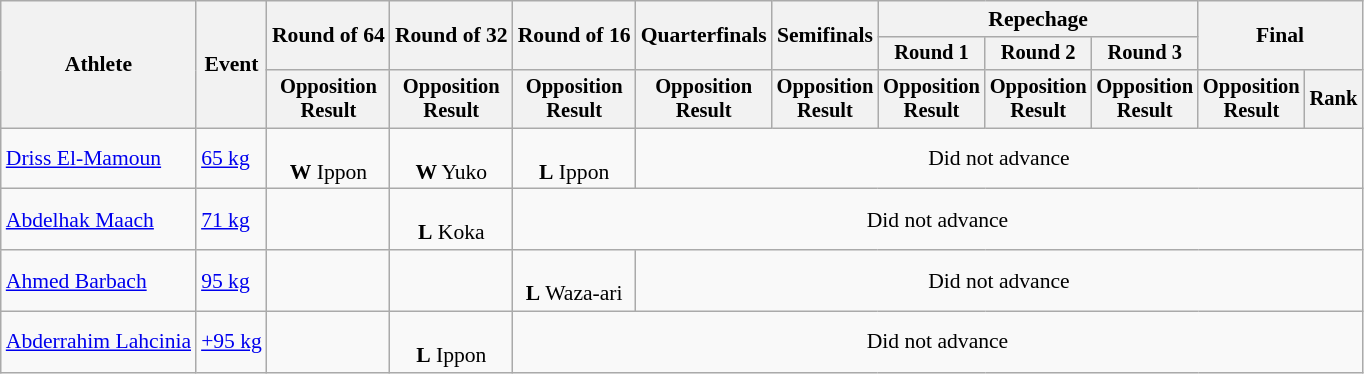<table class="wikitable" style="font-size:90%">
<tr>
<th rowspan="3">Athlete</th>
<th rowspan="3">Event</th>
<th rowspan="2">Round of 64</th>
<th rowspan="2">Round of 32</th>
<th rowspan="2">Round of 16</th>
<th rowspan="2">Quarterfinals</th>
<th rowspan="2">Semifinals</th>
<th colspan=3>Repechage</th>
<th rowspan="2" colspan=2>Final</th>
</tr>
<tr style="font-size:95%">
<th>Round 1</th>
<th>Round 2</th>
<th>Round 3</th>
</tr>
<tr style="font-size:95%">
<th>Opposition<br>Result</th>
<th>Opposition<br>Result</th>
<th>Opposition<br>Result</th>
<th>Opposition<br>Result</th>
<th>Opposition<br>Result</th>
<th>Opposition<br>Result</th>
<th>Opposition<br>Result</th>
<th>Opposition<br>Result</th>
<th>Opposition<br>Result</th>
<th>Rank</th>
</tr>
<tr align=center>
<td align=left><a href='#'>Driss El-Mamoun</a></td>
<td align=left><a href='#'>65 kg</a></td>
<td><br><strong>W</strong> Ippon</td>
<td><br><strong>W</strong> Yuko</td>
<td><br><strong>L</strong> Ippon</td>
<td colspan=7>Did not advance</td>
</tr>
<tr align=center>
<td align=left><a href='#'>Abdelhak Maach</a></td>
<td align=left><a href='#'>71 kg</a></td>
<td></td>
<td><br><strong>L</strong> Koka</td>
<td colspan=8>Did not advance</td>
</tr>
<tr align=center>
<td align=left><a href='#'>Ahmed Barbach</a></td>
<td align=left><a href='#'>95 kg</a></td>
<td></td>
<td></td>
<td><br><strong>L</strong> Waza-ari</td>
<td colspan=7>Did not advance</td>
</tr>
<tr align=center>
<td align=left><a href='#'>Abderrahim Lahcinia</a></td>
<td align=left><a href='#'>+95 kg</a></td>
<td></td>
<td><br><strong>L</strong> Ippon</td>
<td colspan=8>Did not advance</td>
</tr>
</table>
